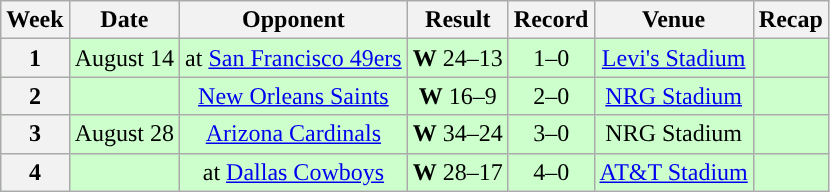<table class="wikitable" style="text-align:center">
<tr>
<th>Week</th>
<th>Date</th>
<th>Opponent</th>
<th>Result</th>
<th>Record</th>
<th>Venue</th>
<th>Recap</th>
</tr>
<tr style="background:#cfc">
<th>1</th>
<td>August 14</td>
<td>at <a href='#'>San Francisco 49ers</a></td>
<td><strong>W</strong> 24–13</td>
<td>1–0</td>
<td><a href='#'>Levi's Stadium</a></td>
<td></td>
</tr>
<tr style="background:#cfc">
<th>2</th>
<td></td>
<td><a href='#'>New Orleans Saints</a></td>
<td><strong>W</strong> 16–9</td>
<td>2–0</td>
<td><a href='#'>NRG Stadium</a></td>
<td></td>
</tr>
<tr style="background:#cfc">
<th>3</th>
<td>August 28</td>
<td><a href='#'>Arizona Cardinals</a></td>
<td><strong>W</strong> 34–24</td>
<td>3–0</td>
<td>NRG Stadium</td>
<td></td>
</tr>
<tr style="background:#cfc">
<th>4</th>
<td></td>
<td>at <a href='#'>Dallas Cowboys</a></td>
<td><strong>W</strong> 28–17</td>
<td>4–0</td>
<td><a href='#'>AT&T Stadium</a></td>
<td></td>
</tr>
</table>
